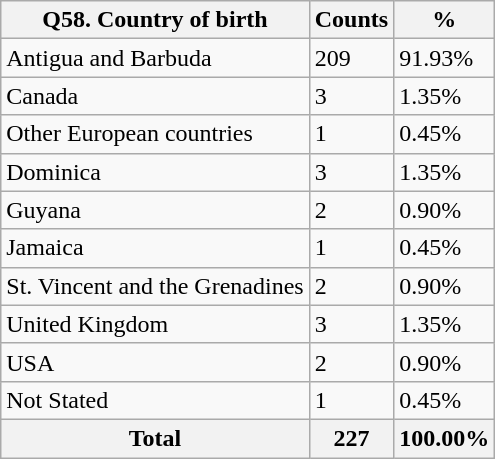<table class="wikitable sortable">
<tr>
<th>Q58. Country of birth</th>
<th>Counts</th>
<th>%</th>
</tr>
<tr>
<td>Antigua and Barbuda</td>
<td>209</td>
<td>91.93%</td>
</tr>
<tr>
<td>Canada</td>
<td>3</td>
<td>1.35%</td>
</tr>
<tr>
<td>Other European countries</td>
<td>1</td>
<td>0.45%</td>
</tr>
<tr>
<td>Dominica</td>
<td>3</td>
<td>1.35%</td>
</tr>
<tr>
<td>Guyana</td>
<td>2</td>
<td>0.90%</td>
</tr>
<tr>
<td>Jamaica</td>
<td>1</td>
<td>0.45%</td>
</tr>
<tr>
<td>St. Vincent and the Grenadines</td>
<td>2</td>
<td>0.90%</td>
</tr>
<tr>
<td>United Kingdom</td>
<td>3</td>
<td>1.35%</td>
</tr>
<tr>
<td>USA</td>
<td>2</td>
<td>0.90%</td>
</tr>
<tr>
<td>Not Stated</td>
<td>1</td>
<td>0.45%</td>
</tr>
<tr>
<th>Total</th>
<th>227</th>
<th>100.00%</th>
</tr>
</table>
